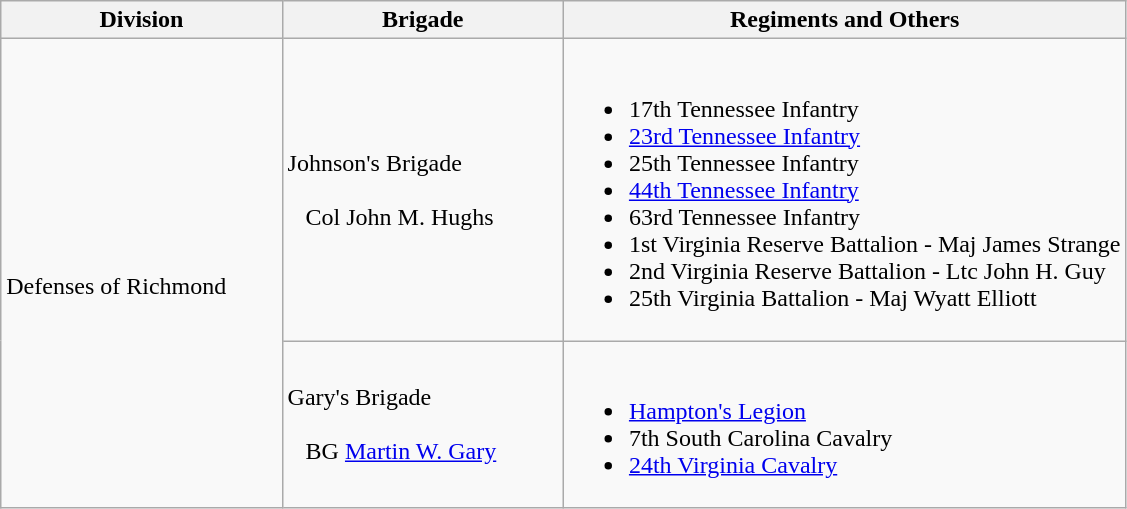<table class="wikitable">
<tr>
<th style="width:25%;">Division</th>
<th style="width:25%;">Brigade</th>
<th>Regiments and Others</th>
</tr>
<tr>
<td rowspan=2><br>Defenses of Richmond</td>
<td>Johnson's Brigade<br><br>  
Col John M. Hughs</td>
<td><br><ul><li>17th Tennessee Infantry</li><li><a href='#'>23rd Tennessee Infantry</a></li><li>25th Tennessee Infantry</li><li><a href='#'>44th Tennessee Infantry</a></li><li>63rd Tennessee Infantry</li><li>1st Virginia Reserve Battalion - Maj James Strange</li><li>2nd Virginia Reserve Battalion - Ltc John H. Guy</li><li>25th Virginia Battalion - Maj Wyatt Elliott</li></ul></td>
</tr>
<tr>
<td>Gary's Brigade<br><br>  
BG <a href='#'>Martin W. Gary</a></td>
<td><br><ul><li><a href='#'>Hampton's Legion</a></li><li>7th South Carolina Cavalry</li><li><a href='#'>24th Virginia Cavalry</a></li></ul></td>
</tr>
</table>
